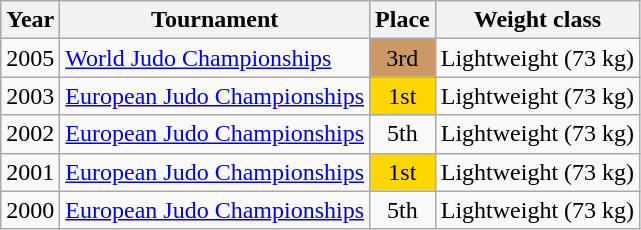<table class=wikitable>
<tr>
<th>Year</th>
<th>Tournament</th>
<th>Place</th>
<th>Weight class</th>
</tr>
<tr>
<td>2005</td>
<td><a href='#'>World Judo Championships</a></td>
<td bgcolor="cc9966" align="center">3rd</td>
<td>Lightweight (73 kg)</td>
</tr>
<tr>
<td>2003</td>
<td><a href='#'>European Judo Championships</a></td>
<td bgcolor="gold" align="center">1st</td>
<td>Lightweight (73 kg)</td>
</tr>
<tr>
<td>2002</td>
<td><a href='#'>European Judo Championships</a></td>
<td align="center">5th</td>
<td>Lightweight (73 kg)</td>
</tr>
<tr>
<td>2001</td>
<td><a href='#'>European Judo Championships</a></td>
<td bgcolor="gold" align="center">1st</td>
<td>Lightweight (73 kg)</td>
</tr>
<tr>
<td>2000</td>
<td><a href='#'>European Judo Championships</a></td>
<td align="center">5th</td>
<td>Lightweight (73 kg)</td>
</tr>
</table>
